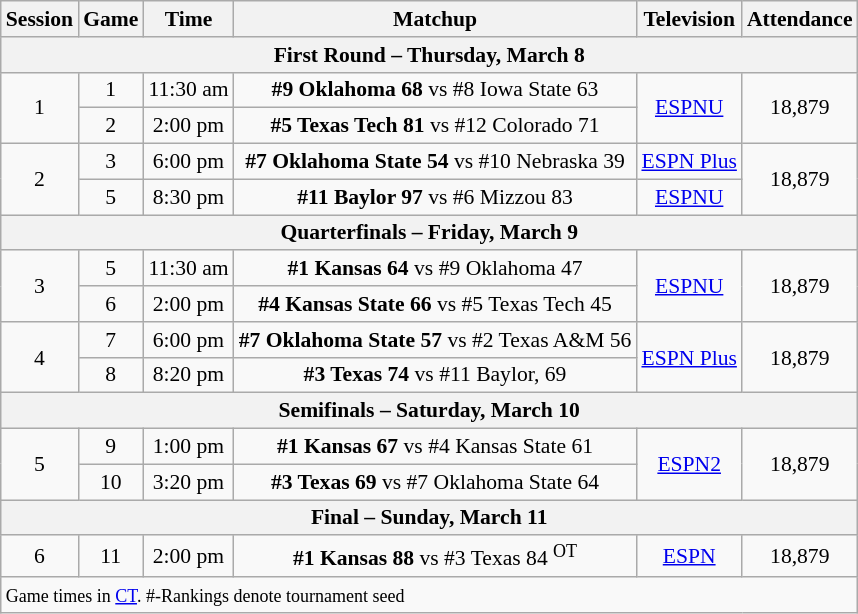<table class="wikitable" style="white-space:nowrap; font-size:90%;text-align:center">
<tr>
<th>Session</th>
<th>Game</th>
<th>Time</th>
<th>Matchup</th>
<th>Television</th>
<th>Attendance</th>
</tr>
<tr>
<th colspan=6>First Round – Thursday, March 8</th>
</tr>
<tr>
<td rowspan=2>1</td>
<td>1</td>
<td>11:30 am</td>
<td><strong>#9 Oklahoma 68</strong> vs #8 Iowa State 63</td>
<td rowspan=2><a href='#'>ESPNU</a></td>
<td rowspan=2>18,879</td>
</tr>
<tr>
<td>2</td>
<td>2:00 pm</td>
<td><strong>#5 Texas Tech 81</strong> vs #12 Colorado 71</td>
</tr>
<tr>
<td rowspan=2>2</td>
<td>3</td>
<td>6:00 pm</td>
<td><strong>#7 Oklahoma State 54</strong> vs #10 Nebraska 39</td>
<td><a href='#'>ESPN Plus</a></td>
<td rowspan=2>18,879</td>
</tr>
<tr>
<td>5</td>
<td>8:30 pm</td>
<td><strong>#11 Baylor 97</strong> vs #6 Mizzou 83</td>
<td><a href='#'>ESPNU</a></td>
</tr>
<tr>
<th colspan=6>Quarterfinals – Friday, March 9</th>
</tr>
<tr>
<td rowspan=2>3</td>
<td>5</td>
<td>11:30 am</td>
<td><strong>#1 Kansas 64</strong> vs #9 Oklahoma 47</td>
<td rowspan=2><a href='#'>ESPNU</a></td>
<td rowspan=2>18,879</td>
</tr>
<tr>
<td>6</td>
<td>2:00 pm</td>
<td><strong>#4 Kansas State 66</strong> vs #5 Texas Tech 45</td>
</tr>
<tr>
<td rowspan=2>4</td>
<td>7</td>
<td>6:00 pm</td>
<td><strong>#7 Oklahoma State 57</strong> vs #2 Texas A&M 56</td>
<td rowspan=2><a href='#'>ESPN Plus</a></td>
<td rowspan=2>18,879</td>
</tr>
<tr>
<td>8</td>
<td>8:20 pm</td>
<td><strong>#3 Texas 74</strong> vs #11 Baylor, 69</td>
</tr>
<tr>
<th colspan=6>Semifinals – Saturday, March 10</th>
</tr>
<tr>
<td rowspan=2>5</td>
<td>9</td>
<td>1:00 pm</td>
<td><strong>#1 Kansas 67</strong> vs #4 Kansas State 61</td>
<td rowspan=2><a href='#'>ESPN2</a></td>
<td rowspan=2>18,879</td>
</tr>
<tr>
<td>10</td>
<td>3:20 pm</td>
<td><strong>#3 Texas 69</strong> vs #7 Oklahoma State 64</td>
</tr>
<tr>
<th colspan=6>Final – Sunday, March 11</th>
</tr>
<tr>
<td>6</td>
<td>11</td>
<td>2:00 pm</td>
<td><strong>#1 Kansas 88</strong> vs #3 Texas 84 <sup>OT</sup></td>
<td><a href='#'>ESPN</a></td>
<td>18,879</td>
</tr>
<tr align=left>
<td colspan=6><small>Game times in <a href='#'>CT</a>. #-Rankings denote tournament seed</small></td>
</tr>
</table>
